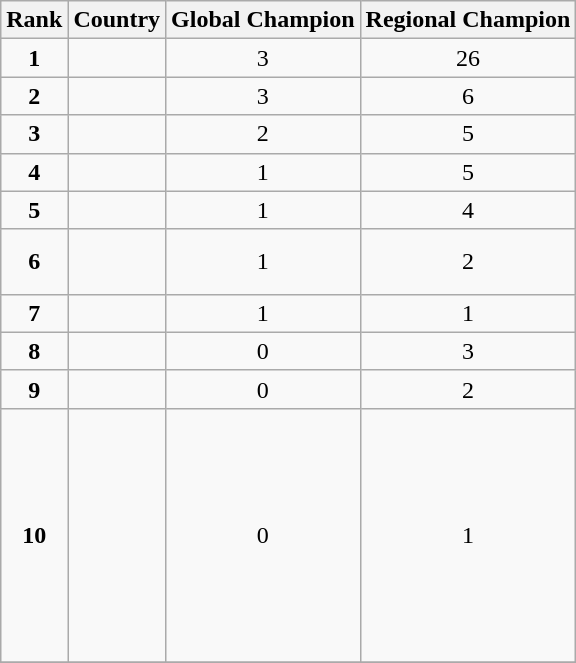<table class="wikitable" style="text-align: center;">
<tr>
<th>Rank</th>
<th>Country</th>
<th> Global Champion</th>
<th> Regional Champion</th>
</tr>
<tr>
<td><strong>1</strong></td>
<td align="left"></td>
<td>3</td>
<td>26</td>
</tr>
<tr>
<td><strong>2</strong></td>
<td align="left"></td>
<td>3</td>
<td>6</td>
</tr>
<tr>
<td><strong>3</strong></td>
<td align="left"><br></td>
<td>2</td>
<td>5</td>
</tr>
<tr>
<td><strong>4</strong></td>
<td align="left"></td>
<td>1</td>
<td>5</td>
</tr>
<tr>
<td><strong>5</strong></td>
<td align="left"><br></td>
<td>1</td>
<td>4</td>
</tr>
<tr>
<td><strong>6</strong></td>
<td align="left"><br><br></td>
<td>1</td>
<td>2</td>
</tr>
<tr>
<td><strong>7</strong></td>
<td align="left"><br></td>
<td>1</td>
<td>1</td>
</tr>
<tr>
<td><strong>8</strong></td>
<td align="left"></td>
<td>0</td>
<td>3</td>
</tr>
<tr>
<td><strong>9</strong></td>
<td align="left"><br></td>
<td>0</td>
<td>2</td>
</tr>
<tr>
<td><strong>10</strong></td>
<td align="left"><br><br><br><br><br><br><br><br><br></td>
<td>0</td>
<td>1</td>
</tr>
<tr>
</tr>
</table>
